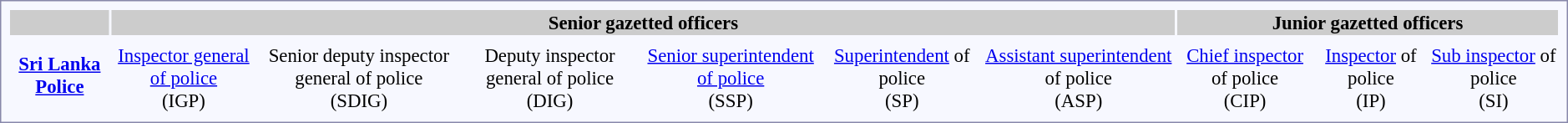<table style="border:1px solid #8888aa; background:#f7f8ff; padding:5px; font-size:95%; margin:0 12px 12px 0;">
<tr style="background:#ccc;">
<th></th>
<th colspan=6>Senior gazetted officers</th>
<th colspan=3>Junior gazetted officers</th>
</tr>
<tr style="text-align:center">
<th Rowspan=2> <a href='#'>Sri Lanka Police</a></th>
<td></td>
<td></td>
<td></td>
<td></td>
<td></td>
<td></td>
<td></td>
<td></td>
<td></td>
</tr>
<tr style="text-align:center">
<td><a href='#'>Inspector general of police</a><br>(IGP)</td>
<td>Senior deputy inspector general of police<br>(SDIG)</td>
<td>Deputy inspector general of police<br>(DIG)</td>
<td><a href='#'>Senior superintendent of police</a><br>(SSP)</td>
<td><a href='#'>Superintendent</a> of police<br>(SP)</td>
<td><a href='#'>Assistant superintendent</a> of police<br>(ASP)</td>
<td><a href='#'>Chief inspector</a> of police<br>(CIP)</td>
<td><a href='#'>Inspector</a> of police<br>(IP)</td>
<td><a href='#'>Sub inspector</a> of police<br>(SI)</td>
</tr>
</table>
